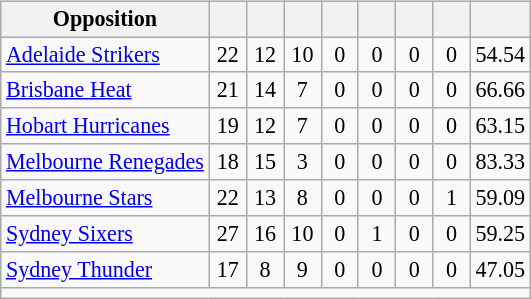<table class="wikitable sortable" style="text-align:center; font-size:92%; float:left;">
<tr>
<th>Opposition</th>
<th width=18></th>
<th width=18></th>
<th width=18></th>
<th width=18></th>
<th width=18></th>
<th width=18></th>
<th width=18></th>
<th width=20></th>
</tr>
<tr>
<td style="text-align:left;"><a href='#'>Adelaide Strikers</a></td>
<td>22</td>
<td>12</td>
<td>10</td>
<td>0</td>
<td>0</td>
<td>0</td>
<td>0</td>
<td>54.54</td>
</tr>
<tr>
<td style="text-align:left;"><a href='#'>Brisbane Heat</a></td>
<td>21</td>
<td>14</td>
<td>7</td>
<td>0</td>
<td>0</td>
<td>0</td>
<td>0</td>
<td>66.66</td>
</tr>
<tr>
<td style="text-align:left;"><a href='#'>Hobart Hurricanes</a></td>
<td>19</td>
<td>12</td>
<td>7</td>
<td>0</td>
<td>0</td>
<td>0</td>
<td>0</td>
<td>63.15</td>
</tr>
<tr>
<td style="text-align:left;"><a href='#'>Melbourne Renegades</a></td>
<td>18</td>
<td>15</td>
<td>3</td>
<td>0</td>
<td>0</td>
<td>0</td>
<td>0</td>
<td>83.33</td>
</tr>
<tr>
<td style="text-align:left;"><a href='#'>Melbourne Stars</a></td>
<td>22</td>
<td>13</td>
<td>8</td>
<td>0</td>
<td>0</td>
<td>0</td>
<td>1</td>
<td>59.09</td>
</tr>
<tr>
<td style="text-align:left;"><a href='#'>Sydney Sixers</a></td>
<td>27</td>
<td>16</td>
<td>10</td>
<td>0</td>
<td>1</td>
<td>0</td>
<td>0</td>
<td>59.25</td>
</tr>
<tr>
<td style="text-align:left;"><a href='#'>Sydney Thunder</a></td>
<td>17</td>
<td>8</td>
<td>9</td>
<td>0</td>
<td>0</td>
<td>0</td>
<td>0</td>
<td>47.05</td>
</tr>
<tr>
<td colspan=9></td>
</tr>
</table>
